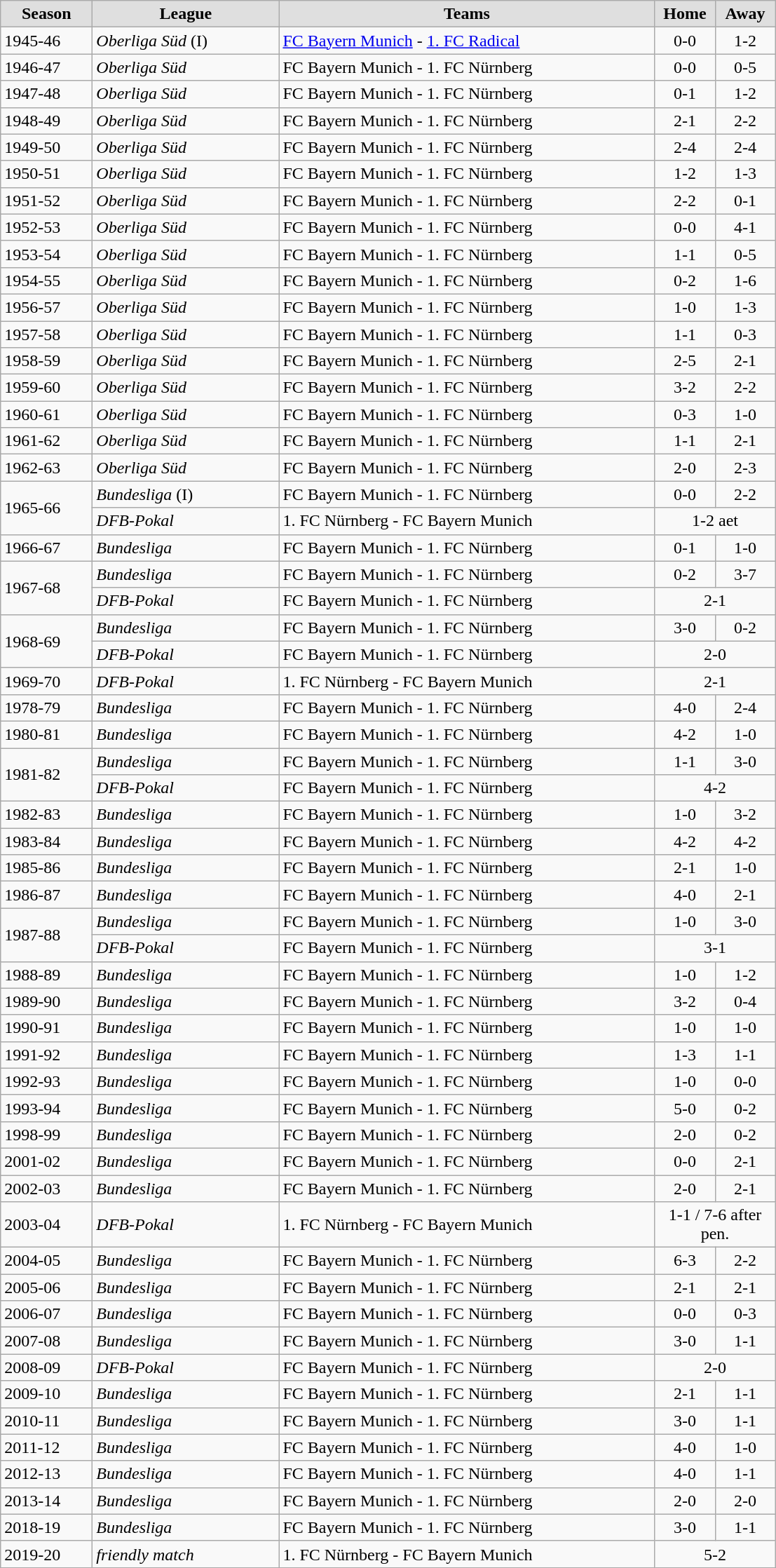<table class="wikitable">
<tr style="text-align:center; background:#dfdfdf;">
<td style="width:80px;"><strong>Season</strong></td>
<td style="width:170px;"><strong>League</strong></td>
<td style="width:350px;"><strong>Teams</strong></td>
<td style="width:50px;"><strong>Home</strong></td>
<td style="width:50px;"><strong>Away</strong></td>
</tr>
<tr>
<td style="text-align:left;">1945-46</td>
<td style="text-align:left;"><em>Oberliga Süd</em> (I)</td>
<td style="text-align:left;"><a href='#'>FC Bayern Munich</a> - <a href='#'>1. FC Radical</a></td>
<td style="text-align:center;">0-0</td>
<td style="text-align:center;">1-2</td>
</tr>
<tr>
<td style="text-align:left;">1946-47</td>
<td style="text-align:left;"><em>Oberliga Süd</em></td>
<td style="text-align:left;">FC Bayern Munich - 1. FC Nürnberg</td>
<td style="text-align:center;">0-0</td>
<td style="text-align:center;">0-5</td>
</tr>
<tr>
<td style="text-align:left;">1947-48</td>
<td style="text-align:left;"><em>Oberliga Süd</em></td>
<td style="text-align:left;">FC Bayern Munich - 1. FC Nürnberg</td>
<td style="text-align:center;">0-1</td>
<td style="text-align:center;">1-2</td>
</tr>
<tr>
<td style="text-align:left;">1948-49</td>
<td style="text-align:left;"><em>Oberliga Süd</em></td>
<td style="text-align:left;">FC Bayern Munich - 1. FC Nürnberg</td>
<td style="text-align:center;">2-1</td>
<td style="text-align:center;">2-2</td>
</tr>
<tr>
<td style="text-align:left;">1949-50</td>
<td style="text-align:left;"><em>Oberliga Süd</em></td>
<td style="text-align:left;">FC Bayern Munich - 1. FC Nürnberg</td>
<td style="text-align:center;">2-4</td>
<td style="text-align:center;">2-4</td>
</tr>
<tr>
<td style="text-align:left;">1950-51</td>
<td style="text-align:left;"><em>Oberliga Süd</em></td>
<td style="text-align:left;">FC Bayern Munich - 1. FC Nürnberg</td>
<td style="text-align:center;">1-2</td>
<td style="text-align:center;">1-3</td>
</tr>
<tr>
<td style="text-align:left;">1951-52</td>
<td style="text-align:left;"><em>Oberliga Süd</em></td>
<td style="text-align:left;">FC Bayern Munich - 1. FC Nürnberg</td>
<td style="text-align:center;">2-2</td>
<td style="text-align:center;">0-1</td>
</tr>
<tr>
<td style="text-align:left;">1952-53</td>
<td style="text-align:left;"><em>Oberliga Süd</em></td>
<td style="text-align:left;">FC Bayern Munich - 1. FC Nürnberg</td>
<td style="text-align:center;">0-0</td>
<td style="text-align:center;">4-1</td>
</tr>
<tr>
<td style="text-align:left;">1953-54</td>
<td style="text-align:left;"><em>Oberliga Süd</em></td>
<td style="text-align:left;">FC Bayern Munich - 1. FC Nürnberg</td>
<td style="text-align:center;">1-1</td>
<td style="text-align:center;">0-5</td>
</tr>
<tr>
<td style="text-align:left;">1954-55</td>
<td style="text-align:left;"><em>Oberliga Süd</em></td>
<td style="text-align:left;">FC Bayern Munich - 1. FC Nürnberg</td>
<td style="text-align:center;">0-2</td>
<td style="text-align:center;">1-6</td>
</tr>
<tr>
<td style="text-align:left;">1956-57</td>
<td style="text-align:left;"><em>Oberliga Süd</em></td>
<td style="text-align:left;">FC Bayern Munich - 1. FC Nürnberg</td>
<td style="text-align:center;">1-0</td>
<td style="text-align:center;">1-3</td>
</tr>
<tr>
<td style="text-align:left;">1957-58</td>
<td style="text-align:left;"><em>Oberliga Süd</em></td>
<td style="text-align:left;">FC Bayern Munich - 1. FC Nürnberg</td>
<td style="text-align:center;">1-1</td>
<td style="text-align:center;">0-3</td>
</tr>
<tr>
<td style="text-align:left;">1958-59</td>
<td style="text-align:left;"><em>Oberliga Süd</em></td>
<td style="text-align:left;">FC Bayern Munich - 1. FC Nürnberg</td>
<td style="text-align:center;">2-5</td>
<td style="text-align:center;">2-1</td>
</tr>
<tr>
<td style="text-align:left;">1959-60</td>
<td style="text-align:left;"><em>Oberliga Süd</em></td>
<td style="text-align:left;">FC Bayern Munich - 1. FC Nürnberg</td>
<td style="text-align:center;">3-2</td>
<td style="text-align:center;">2-2</td>
</tr>
<tr>
<td style="text-align:left;">1960-61</td>
<td style="text-align:left;"><em>Oberliga Süd</em></td>
<td style="text-align:left;">FC Bayern Munich - 1. FC Nürnberg</td>
<td style="text-align:center;">0-3</td>
<td style="text-align:center;">1-0</td>
</tr>
<tr>
<td style="text-align:left;">1961-62</td>
<td style="text-align:left;"><em>Oberliga Süd</em></td>
<td style="text-align:left;">FC Bayern Munich - 1. FC Nürnberg</td>
<td style="text-align:center;">1-1</td>
<td style="text-align:center;">2-1</td>
</tr>
<tr>
<td style="text-align:left;">1962-63</td>
<td style="text-align:left;"><em>Oberliga Süd</em></td>
<td style="text-align:left;">FC Bayern Munich - 1. FC Nürnberg</td>
<td style="text-align:center;">2-0</td>
<td style="text-align:center;">2-3</td>
</tr>
<tr>
<td style="text-align:left;" rowspan="2">1965-66</td>
<td style="text-align:left;"><em>Bundesliga</em> (I)</td>
<td style="text-align:left;">FC Bayern Munich - 1. FC Nürnberg</td>
<td style="text-align:center;">0-0</td>
<td style="text-align:center;">2-2</td>
</tr>
<tr>
<td style="text-align:left;"><em>DFB-Pokal</em></td>
<td style="text-align:left;">1. FC Nürnberg - FC Bayern Munich</td>
<td style="text-align:center;" colspan="2">1-2 aet</td>
</tr>
<tr>
<td style="text-align:left;">1966-67</td>
<td style="text-align:left;"><em>Bundesliga</em></td>
<td style="text-align:left;">FC Bayern Munich - 1. FC Nürnberg</td>
<td style="text-align:center;">0-1</td>
<td style="text-align:center;">1-0</td>
</tr>
<tr>
<td style="text-align:left;" rowspan="2">1967-68</td>
<td style="text-align:left;"><em>Bundesliga</em></td>
<td style="text-align:left;">FC Bayern Munich - 1. FC Nürnberg</td>
<td style="text-align:center;">0-2</td>
<td style="text-align:center;">3-7</td>
</tr>
<tr>
<td style="text-align:left;"><em>DFB-Pokal</em></td>
<td style="text-align:left;">FC Bayern Munich - 1. FC Nürnberg</td>
<td style="text-align:center;" colspan="2">2-1</td>
</tr>
<tr>
<td style="text-align:left;" rowspan="2">1968-69</td>
<td style="text-align:left;"><em>Bundesliga</em></td>
<td style="text-align:left;">FC Bayern Munich - 1. FC Nürnberg</td>
<td style="text-align:center;">3-0</td>
<td style="text-align:center;">0-2</td>
</tr>
<tr>
<td style="text-align:left;"><em>DFB-Pokal</em></td>
<td style="text-align:left;">FC Bayern Munich - 1. FC Nürnberg</td>
<td style="text-align:center;" colspan="2">2-0</td>
</tr>
<tr>
<td style="text-align:left;">1969-70</td>
<td style="text-align:left;"><em>DFB-Pokal</em></td>
<td style="text-align:left;">1. FC Nürnberg - FC Bayern Munich</td>
<td style="text-align:center;" colspan="2">2-1</td>
</tr>
<tr>
<td style="text-align:left;">1978-79</td>
<td style="text-align:left;"><em>Bundesliga</em></td>
<td style="text-align:left;">FC Bayern Munich - 1. FC Nürnberg</td>
<td style="text-align:center;">4-0</td>
<td style="text-align:center;">2-4</td>
</tr>
<tr>
<td style="text-align:left;">1980-81</td>
<td style="text-align:left;"><em>Bundesliga</em></td>
<td style="text-align:left;">FC Bayern Munich - 1. FC Nürnberg</td>
<td style="text-align:center;">4-2</td>
<td style="text-align:center;">1-0</td>
</tr>
<tr>
<td style="text-align:left;" rowspan="2">1981-82</td>
<td style="text-align:left;"><em>Bundesliga</em></td>
<td style="text-align:left;">FC Bayern Munich - 1. FC Nürnberg</td>
<td style="text-align:center;">1-1</td>
<td style="text-align:center;">3-0</td>
</tr>
<tr>
<td style="text-align:left;"><em>DFB-Pokal</em></td>
<td style="text-align:left;">FC Bayern Munich - 1. FC Nürnberg</td>
<td style="text-align:center;" colspan="2">4-2</td>
</tr>
<tr>
<td style="text-align:left;">1982-83</td>
<td style="text-align:left;"><em>Bundesliga</em></td>
<td style="text-align:left;">FC Bayern Munich - 1. FC Nürnberg</td>
<td style="text-align:center;">1-0</td>
<td style="text-align:center;">3-2</td>
</tr>
<tr>
<td style="text-align:left;">1983-84</td>
<td style="text-align:left;"><em>Bundesliga</em></td>
<td style="text-align:left;">FC Bayern Munich - 1. FC Nürnberg</td>
<td style="text-align:center;">4-2</td>
<td style="text-align:center;">4-2</td>
</tr>
<tr>
<td style="text-align:left;">1985-86</td>
<td style="text-align:left;"><em>Bundesliga</em></td>
<td style="text-align:left;">FC Bayern Munich - 1. FC Nürnberg</td>
<td style="text-align:center;">2-1</td>
<td style="text-align:center;">1-0</td>
</tr>
<tr>
<td style="text-align:left;">1986-87</td>
<td style="text-align:left;"><em>Bundesliga</em></td>
<td style="text-align:left;">FC Bayern Munich - 1. FC Nürnberg</td>
<td style="text-align:center;">4-0</td>
<td style="text-align:center;">2-1</td>
</tr>
<tr>
<td style="text-align:left;" rowspan="2">1987-88</td>
<td style="text-align:left;"><em>Bundesliga</em></td>
<td style="text-align:left;">FC Bayern Munich - 1. FC Nürnberg</td>
<td style="text-align:center;">1-0</td>
<td style="text-align:center;">3-0</td>
</tr>
<tr>
<td style="text-align:left;"><em>DFB-Pokal</em></td>
<td style="text-align:left;">FC Bayern Munich - 1. FC Nürnberg</td>
<td style="text-align:center;" colspan="2">3-1</td>
</tr>
<tr>
<td style="text-align:left;">1988-89</td>
<td style="text-align:left;"><em>Bundesliga</em></td>
<td style="text-align:left;">FC Bayern Munich - 1. FC Nürnberg</td>
<td style="text-align:center;">1-0</td>
<td style="text-align:center;">1-2</td>
</tr>
<tr>
<td style="text-align:left;">1989-90</td>
<td style="text-align:left;"><em>Bundesliga</em></td>
<td style="text-align:left;">FC Bayern Munich - 1. FC Nürnberg</td>
<td style="text-align:center;">3-2</td>
<td style="text-align:center;">0-4</td>
</tr>
<tr>
<td style="text-align:left;">1990-91</td>
<td style="text-align:left;"><em>Bundesliga</em></td>
<td style="text-align:left;">FC Bayern Munich - 1. FC Nürnberg</td>
<td style="text-align:center;">1-0</td>
<td style="text-align:center;">1-0</td>
</tr>
<tr>
<td style="text-align:left;">1991-92</td>
<td style="text-align:left;"><em>Bundesliga</em></td>
<td style="text-align:left;">FC Bayern Munich - 1. FC Nürnberg</td>
<td style="text-align:center;">1-3</td>
<td style="text-align:center;">1-1</td>
</tr>
<tr>
<td style="text-align:left;">1992-93</td>
<td style="text-align:left;"><em>Bundesliga</em></td>
<td style="text-align:left;">FC Bayern Munich - 1. FC Nürnberg</td>
<td style="text-align:center;">1-0</td>
<td style="text-align:center;">0-0</td>
</tr>
<tr>
<td style="text-align:left;">1993-94</td>
<td style="text-align:left;"><em>Bundesliga</em></td>
<td style="text-align:left;">FC Bayern Munich - 1. FC Nürnberg</td>
<td style="text-align:center;">5-0</td>
<td style="text-align:center;">0-2</td>
</tr>
<tr>
<td style="text-align:left;">1998-99</td>
<td style="text-align:left;"><em>Bundesliga</em></td>
<td style="text-align:left;">FC Bayern Munich - 1. FC Nürnberg</td>
<td style="text-align:center;">2-0</td>
<td style="text-align:center;">0-2</td>
</tr>
<tr>
<td style="text-align:left;">2001-02</td>
<td style="text-align:left;"><em>Bundesliga</em></td>
<td style="text-align:left;">FC Bayern Munich - 1. FC Nürnberg</td>
<td style="text-align:center;">0-0</td>
<td style="text-align:center;">2-1</td>
</tr>
<tr>
<td style="text-align:left;">2002-03</td>
<td style="text-align:left;"><em>Bundesliga</em></td>
<td style="text-align:left;">FC Bayern Munich - 1. FC Nürnberg</td>
<td style="text-align:center;">2-0</td>
<td style="text-align:center;">2-1</td>
</tr>
<tr>
<td style="text-align:left;">2003-04</td>
<td style="text-align:left;"><em>DFB-Pokal</em></td>
<td style="text-align:left;">1. FC Nürnberg - FC Bayern Munich</td>
<td style="text-align:center;" colspan="2">1-1 / 7-6 after pen.</td>
</tr>
<tr>
<td style="text-align:left;">2004-05</td>
<td style="text-align:left;"><em>Bundesliga</em></td>
<td style="text-align:left;">FC Bayern Munich - 1. FC Nürnberg</td>
<td style="text-align:center;">6-3</td>
<td style="text-align:center;">2-2</td>
</tr>
<tr>
<td style="text-align:left;">2005-06</td>
<td style="text-align:left;"><em>Bundesliga</em></td>
<td style="text-align:left;">FC Bayern Munich - 1. FC Nürnberg</td>
<td style="text-align:center;">2-1</td>
<td style="text-align:center;">2-1</td>
</tr>
<tr>
<td style="text-align:left;">2006-07</td>
<td style="text-align:left;"><em>Bundesliga</em></td>
<td style="text-align:left;">FC Bayern Munich - 1. FC Nürnberg</td>
<td style="text-align:center;">0-0</td>
<td style="text-align:center;">0-3</td>
</tr>
<tr>
<td style="text-align:left;">2007-08</td>
<td style="text-align:left;"><em>Bundesliga</em></td>
<td style="text-align:left;">FC Bayern Munich - 1. FC Nürnberg</td>
<td style="text-align:center;">3-0</td>
<td style="text-align:center;">1-1</td>
</tr>
<tr>
<td style="text-align:left;">2008-09</td>
<td style="text-align:left;"><em>DFB-Pokal</em></td>
<td style="text-align:left;">FC Bayern Munich - 1. FC Nürnberg</td>
<td style="text-align:center;" colspan="2">2-0</td>
</tr>
<tr>
<td style="text-align:left;">2009-10</td>
<td style="text-align:left;"><em>Bundesliga</em></td>
<td style="text-align:left;">FC Bayern Munich - 1. FC Nürnberg</td>
<td style="text-align:center;">2-1</td>
<td style="text-align:center;">1-1</td>
</tr>
<tr>
<td style="text-align:left;">2010-11</td>
<td style="text-align:left;"><em>Bundesliga</em></td>
<td style="text-align:left;">FC Bayern Munich - 1. FC Nürnberg</td>
<td style="text-align:center;">3-0</td>
<td style="text-align:center;">1-1</td>
</tr>
<tr>
<td style="text-align:left;">2011-12</td>
<td style="text-align:left;"><em>Bundesliga</em></td>
<td style="text-align:left;">FC Bayern Munich - 1. FC Nürnberg</td>
<td style="text-align:center;">4-0</td>
<td style="text-align:center;">1-0</td>
</tr>
<tr>
<td style="text-align:left;">2012-13</td>
<td style="text-align:left;"><em>Bundesliga</em></td>
<td style="text-align:left;">FC Bayern Munich - 1. FC Nürnberg</td>
<td style="text-align:center;">4-0</td>
<td style="text-align:center;">1-1</td>
</tr>
<tr>
<td style="text-align:left;">2013-14</td>
<td style="text-align:left;"><em>Bundesliga</em></td>
<td style="text-align:left;">FC Bayern Munich - 1. FC Nürnberg</td>
<td style="text-align:center;">2-0</td>
<td style="text-align:center;">2-0</td>
</tr>
<tr>
<td style="text-align:left;">2018-19</td>
<td style="text-align:left;"><em>Bundesliga</em></td>
<td style="text-align:left;">FC Bayern Munich - 1. FC Nürnberg</td>
<td style="text-align:center;">3-0</td>
<td style="text-align:center;">1-1</td>
</tr>
<tr>
<td style="text-align:left;">2019-20</td>
<td style="text-align:left;"><em>friendly match</em></td>
<td style="text-align:left;">1. FC Nürnberg - FC Bayern Munich</td>
<td style="text-align:center;" colspan="2">5-2</td>
</tr>
</table>
